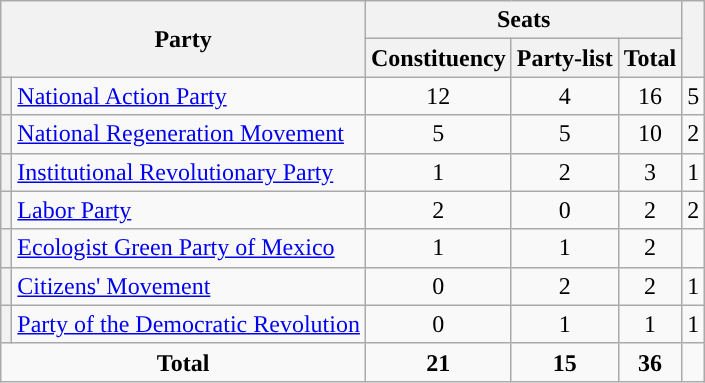<table class="wikitable" style="text-align:center;">
<tr>
<th colspan="2" rowspan="2">Party</th>
<th colspan="3">Seats</th>
<th rowspan="2"></th>
</tr>
<tr>
<th style="width:3em"><strong>Constituency</strong></th>
<th>Party-list</th>
<th>Total</th>
</tr>
<tr>
<th style="background-color:"></th>
<td style="text-align:left;"><a href='#'>National Action Party</a></td>
<td>12</td>
<td>4</td>
<td>16</td>
<td> 5</td>
</tr>
<tr>
<th style="background-color:"></th>
<td style="text-align:left;"><a href='#'>National Regeneration Movement</a></td>
<td>5</td>
<td>5</td>
<td>10</td>
<td> 2</td>
</tr>
<tr>
<th style="background-color:"></th>
<td style="text-align:left;"><a href='#'>Institutional Revolutionary Party</a></td>
<td>1</td>
<td>2</td>
<td>3</td>
<td> 1</td>
</tr>
<tr>
<th style="background-color:"></th>
<td style="text-align:left;"><a href='#'>Labor Party</a></td>
<td>2</td>
<td>0</td>
<td>2</td>
<td> 2</td>
</tr>
<tr>
<th style="background-color:"></th>
<td style="text-align:left;"><a href='#'>Ecologist Green Party of Mexico</a></td>
<td>1</td>
<td>1</td>
<td>2</td>
<td></td>
</tr>
<tr>
<th style="background-color:"></th>
<td style="text-align:left;"><a href='#'>Citizens' Movement</a></td>
<td>0</td>
<td>2</td>
<td>2</td>
<td> 1</td>
</tr>
<tr>
<th style="background-color:"></th>
<td style="text-align:left;"><a href='#'>Party of the Democratic Revolution</a></td>
<td>0</td>
<td>1</td>
<td>1</td>
<td> 1</td>
</tr>
<tr>
<td colspan="2"><strong>Total</strong></td>
<td><strong>21</strong></td>
<td><strong>15</strong></td>
<td><strong>36</strong></td>
<td></td>
</tr>
</table>
